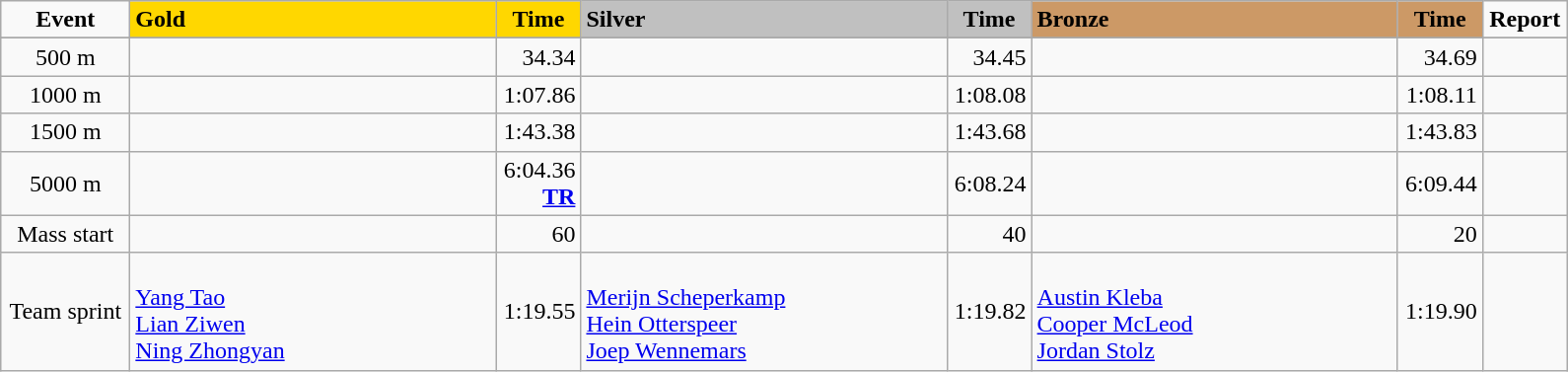<table class="wikitable">
<tr>
<td width="80" align="center"><strong>Event</strong></td>
<td width="240" bgcolor="gold"><strong>Gold</strong></td>
<td width="50" bgcolor="gold" align="center"><strong>Time</strong></td>
<td width="240" bgcolor="silver"><strong>Silver</strong></td>
<td width="50" bgcolor="silver" align="center"><strong>Time</strong></td>
<td width="240" bgcolor="#CC9966"><strong>Bronze</strong></td>
<td width="50" bgcolor="#CC9966" align="center"><strong>Time</strong></td>
<td width="50" align="center"><strong>Report</strong></td>
</tr>
<tr bgcolor="#cccccc">
</tr>
<tr>
<td align="center">500 m</td>
<td></td>
<td align="right">34.34</td>
<td></td>
<td align="right">34.45</td>
<td></td>
<td align="right">34.69</td>
<td align="center"></td>
</tr>
<tr>
<td align="center">1000 m</td>
<td></td>
<td align="right">1:07.86</td>
<td></td>
<td align="right">1:08.08</td>
<td></td>
<td align="right">1:08.11</td>
<td align="center"></td>
</tr>
<tr>
<td align="center">1500 m</td>
<td></td>
<td align="right">1:43.38</td>
<td></td>
<td align="right">1:43.68</td>
<td></td>
<td align="right">1:43.83</td>
<td align="center"></td>
</tr>
<tr>
<td align="center">5000 m</td>
<td></td>
<td align="right">6:04.36<br><strong><a href='#'>TR</a></strong></td>
<td></td>
<td align="right">6:08.24</td>
<td></td>
<td align="right">6:09.44</td>
<td align="center"></td>
</tr>
<tr>
<td align="center">Mass start</td>
<td></td>
<td align="right">60</td>
<td></td>
<td align="right">40</td>
<td></td>
<td align="right">20</td>
<td align="center"></td>
</tr>
<tr>
<td align="center">Team sprint</td>
<td><br><a href='#'>Yang Tao</a><br><a href='#'>Lian Ziwen</a><br><a href='#'>Ning Zhongyan</a></td>
<td align="right">1:19.55</td>
<td><br><a href='#'>Merijn Scheperkamp</a><br><a href='#'>Hein Otterspeer</a><br><a href='#'>Joep Wennemars</a></td>
<td align="right">1:19.82</td>
<td><br><a href='#'>Austin Kleba</a><br><a href='#'>Cooper McLeod</a><br><a href='#'>Jordan Stolz</a></td>
<td align="right">1:19.90</td>
<td align="center"></td>
</tr>
</table>
